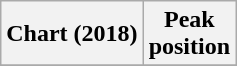<table class="wikitable plainrowheaders" style="text-align:center">
<tr>
<th scope="col">Chart (2018)</th>
<th scope="col">Peak<br>position</th>
</tr>
<tr>
</tr>
</table>
